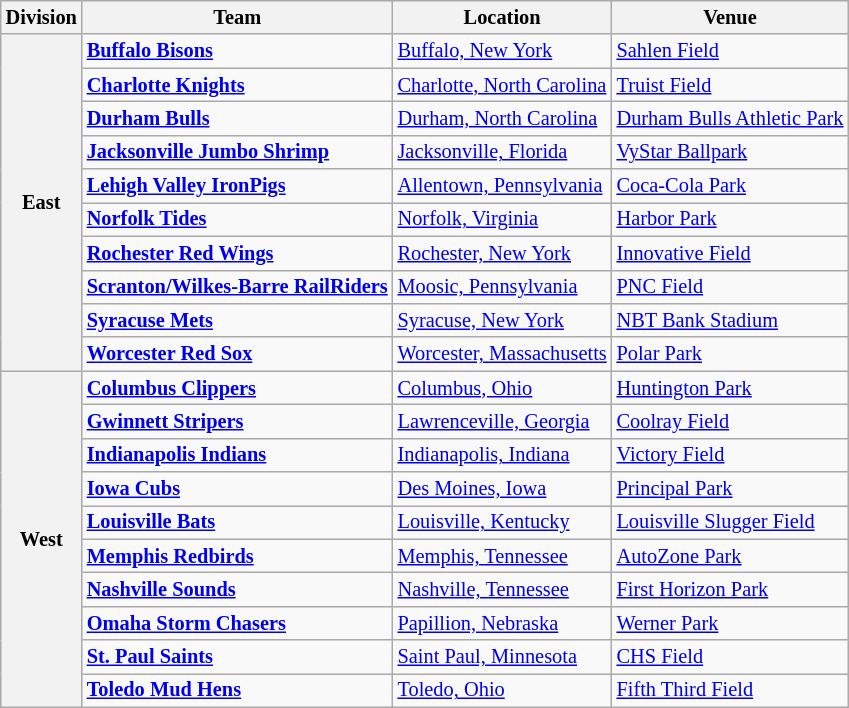<table class="wikitable" style="font-size:85%">
<tr>
<th>Division</th>
<th>Team</th>
<th>Location</th>
<th>Venue</th>
</tr>
<tr>
<th rowspan="10">East</th>
<td><strong><a href='#'>Buffalo Bisons</a></strong></td>
<td><a href='#'>Buffalo, New York</a></td>
<td><a href='#'>Sahlen Field</a></td>
</tr>
<tr>
<td><strong><a href='#'>Charlotte Knights</a></strong></td>
<td><a href='#'>Charlotte, North Carolina</a></td>
<td><a href='#'>Truist Field</a></td>
</tr>
<tr>
<td><strong><a href='#'>Durham Bulls</a></strong></td>
<td><a href='#'>Durham, North Carolina</a></td>
<td><a href='#'>Durham Bulls Athletic Park</a></td>
</tr>
<tr>
<td><strong><a href='#'>Jacksonville Jumbo Shrimp</a></strong></td>
<td><a href='#'>Jacksonville, Florida</a></td>
<td><a href='#'>VyStar Ballpark</a></td>
</tr>
<tr>
<td><strong><a href='#'>Lehigh Valley IronPigs</a></strong></td>
<td><a href='#'>Allentown, Pennsylvania</a></td>
<td><a href='#'>Coca-Cola Park</a></td>
</tr>
<tr>
<td><strong><a href='#'>Norfolk Tides</a></strong></td>
<td><a href='#'>Norfolk, Virginia</a></td>
<td><a href='#'>Harbor Park</a></td>
</tr>
<tr>
<td><strong><a href='#'>Rochester Red Wings</a></strong></td>
<td><a href='#'>Rochester, New York</a></td>
<td><a href='#'>Innovative Field</a></td>
</tr>
<tr>
<td><strong><a href='#'>Scranton/Wilkes-Barre RailRiders</a></strong></td>
<td><a href='#'>Moosic, Pennsylvania</a></td>
<td><a href='#'>PNC Field</a></td>
</tr>
<tr>
<td><strong><a href='#'>Syracuse Mets</a></strong></td>
<td><a href='#'>Syracuse, New York</a></td>
<td><a href='#'>NBT Bank Stadium</a></td>
</tr>
<tr>
<td><strong><a href='#'>Worcester Red Sox</a></strong></td>
<td><a href='#'>Worcester, Massachusetts</a></td>
<td><a href='#'>Polar Park</a></td>
</tr>
<tr>
<th rowspan="10">West</th>
<td><strong><a href='#'>Columbus Clippers</a></strong></td>
<td><a href='#'>Columbus, Ohio</a></td>
<td><a href='#'>Huntington Park</a></td>
</tr>
<tr>
<td><strong><a href='#'>Gwinnett Stripers</a></strong></td>
<td><a href='#'>Lawrenceville, Georgia</a></td>
<td><a href='#'>Coolray Field</a></td>
</tr>
<tr>
<td><strong><a href='#'>Indianapolis Indians</a></strong></td>
<td><a href='#'>Indianapolis, Indiana</a></td>
<td><a href='#'>Victory Field</a></td>
</tr>
<tr>
<td><strong><a href='#'>Iowa Cubs</a></strong></td>
<td><a href='#'>Des Moines, Iowa</a></td>
<td><a href='#'>Principal Park</a></td>
</tr>
<tr>
<td><strong><a href='#'>Louisville Bats</a></strong></td>
<td><a href='#'>Louisville, Kentucky</a></td>
<td><a href='#'>Louisville Slugger Field</a></td>
</tr>
<tr>
<td><strong><a href='#'>Memphis Redbirds</a></strong></td>
<td><a href='#'>Memphis, Tennessee</a></td>
<td><a href='#'>AutoZone Park</a></td>
</tr>
<tr>
<td><strong><a href='#'>Nashville Sounds</a></strong></td>
<td><a href='#'>Nashville, Tennessee</a></td>
<td><a href='#'>First Horizon Park</a></td>
</tr>
<tr>
<td><strong><a href='#'>Omaha Storm Chasers</a></strong></td>
<td><a href='#'>Papillion, Nebraska</a></td>
<td><a href='#'>Werner Park</a></td>
</tr>
<tr>
<td><strong><a href='#'>St. Paul Saints</a></strong></td>
<td><a href='#'>Saint Paul, Minnesota</a></td>
<td><a href='#'>CHS Field</a></td>
</tr>
<tr>
<td><strong><a href='#'>Toledo Mud Hens</a></strong></td>
<td><a href='#'>Toledo, Ohio</a></td>
<td><a href='#'>Fifth Third Field</a></td>
</tr>
</table>
